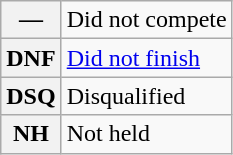<table class="wikitable">
<tr>
<th scope="row">—</th>
<td>Did not compete</td>
</tr>
<tr>
<th scope="row">DNF</th>
<td><a href='#'>Did not finish</a></td>
</tr>
<tr>
<th scope="row">DSQ</th>
<td>Disqualified</td>
</tr>
<tr>
<th scope="row">NH</th>
<td>Not held</td>
</tr>
</table>
